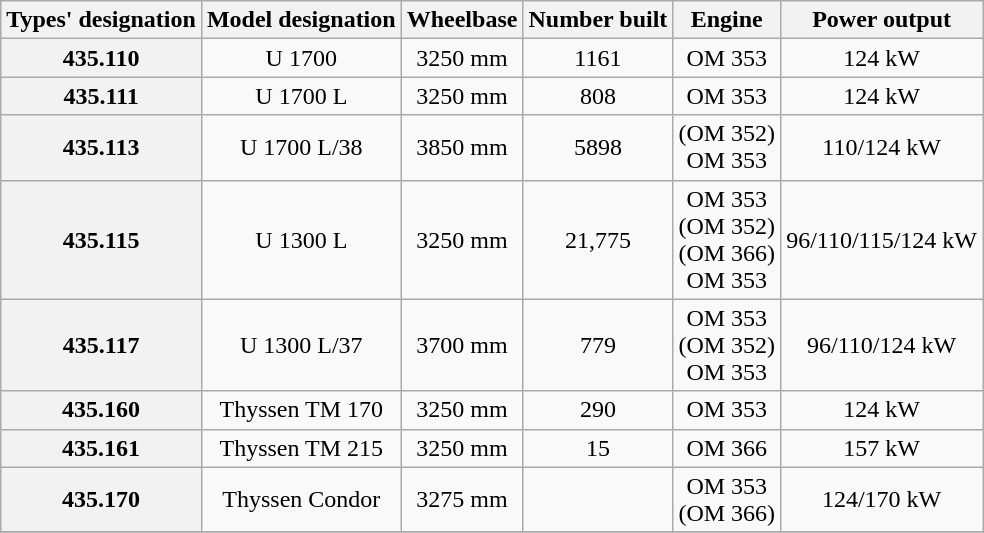<table class="wikitable" style="text-align:center">
<tr>
<th>Types' designation</th>
<th>Model designation</th>
<th>Wheelbase</th>
<th>Number built</th>
<th>Engine</th>
<th>Power output</th>
</tr>
<tr>
<th>435.110</th>
<td>U 1700</td>
<td>3250 mm</td>
<td>1161</td>
<td>OM 353</td>
<td>124 kW</td>
</tr>
<tr>
<th>435.111</th>
<td>U 1700 L</td>
<td>3250 mm</td>
<td>808</td>
<td>OM 353</td>
<td>124 kW</td>
</tr>
<tr>
<th>435.113</th>
<td>U 1700 L/38</td>
<td>3850 mm</td>
<td>5898</td>
<td>(OM 352)<br>OM 353</td>
<td>110/124 kW</td>
</tr>
<tr>
<th>435.115</th>
<td>U 1300 L</td>
<td>3250 mm</td>
<td>21,775</td>
<td>OM 353<br>(OM 352)<br>(OM 366)<br>OM 353</td>
<td>96/110/115/124 kW</td>
</tr>
<tr>
<th>435.117</th>
<td>U 1300 L/37</td>
<td>3700 mm</td>
<td>779</td>
<td>OM 353<br>(OM 352)<br>OM 353</td>
<td>96/110/124 kW</td>
</tr>
<tr>
<th>435.160</th>
<td>Thyssen TM 170</td>
<td>3250 mm</td>
<td>290</td>
<td>OM 353</td>
<td>124 kW</td>
</tr>
<tr>
<th>435.161</th>
<td>Thyssen TM 215</td>
<td>3250 mm</td>
<td>15</td>
<td>OM 366</td>
<td>157 kW</td>
</tr>
<tr>
<th>435.170</th>
<td>Thyssen Condor</td>
<td>3275 mm</td>
<td></td>
<td>OM 353<br>(OM 366)</td>
<td>124/170 kW</td>
</tr>
<tr>
</tr>
</table>
